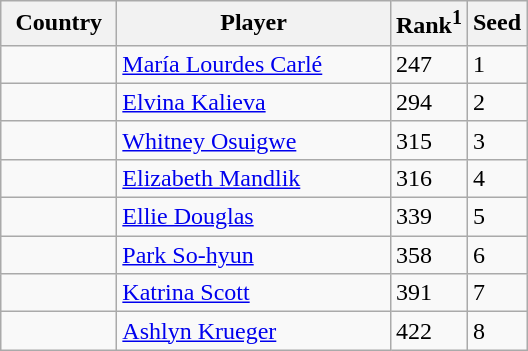<table class="sortable wikitable">
<tr>
<th width="70">Country</th>
<th width="175">Player</th>
<th>Rank<sup>1</sup></th>
<th>Seed</th>
</tr>
<tr>
<td></td>
<td><a href='#'>María Lourdes Carlé</a></td>
<td>247</td>
<td>1</td>
</tr>
<tr>
<td></td>
<td><a href='#'>Elvina Kalieva</a></td>
<td>294</td>
<td>2</td>
</tr>
<tr>
<td></td>
<td><a href='#'>Whitney Osuigwe</a></td>
<td>315</td>
<td>3</td>
</tr>
<tr>
<td></td>
<td><a href='#'>Elizabeth Mandlik</a></td>
<td>316</td>
<td>4</td>
</tr>
<tr>
<td></td>
<td><a href='#'>Ellie Douglas</a></td>
<td>339</td>
<td>5</td>
</tr>
<tr>
<td></td>
<td><a href='#'>Park So-hyun</a></td>
<td>358</td>
<td>6</td>
</tr>
<tr>
<td></td>
<td><a href='#'>Katrina Scott</a></td>
<td>391</td>
<td>7</td>
</tr>
<tr>
<td></td>
<td><a href='#'>Ashlyn Krueger</a></td>
<td>422</td>
<td>8</td>
</tr>
</table>
